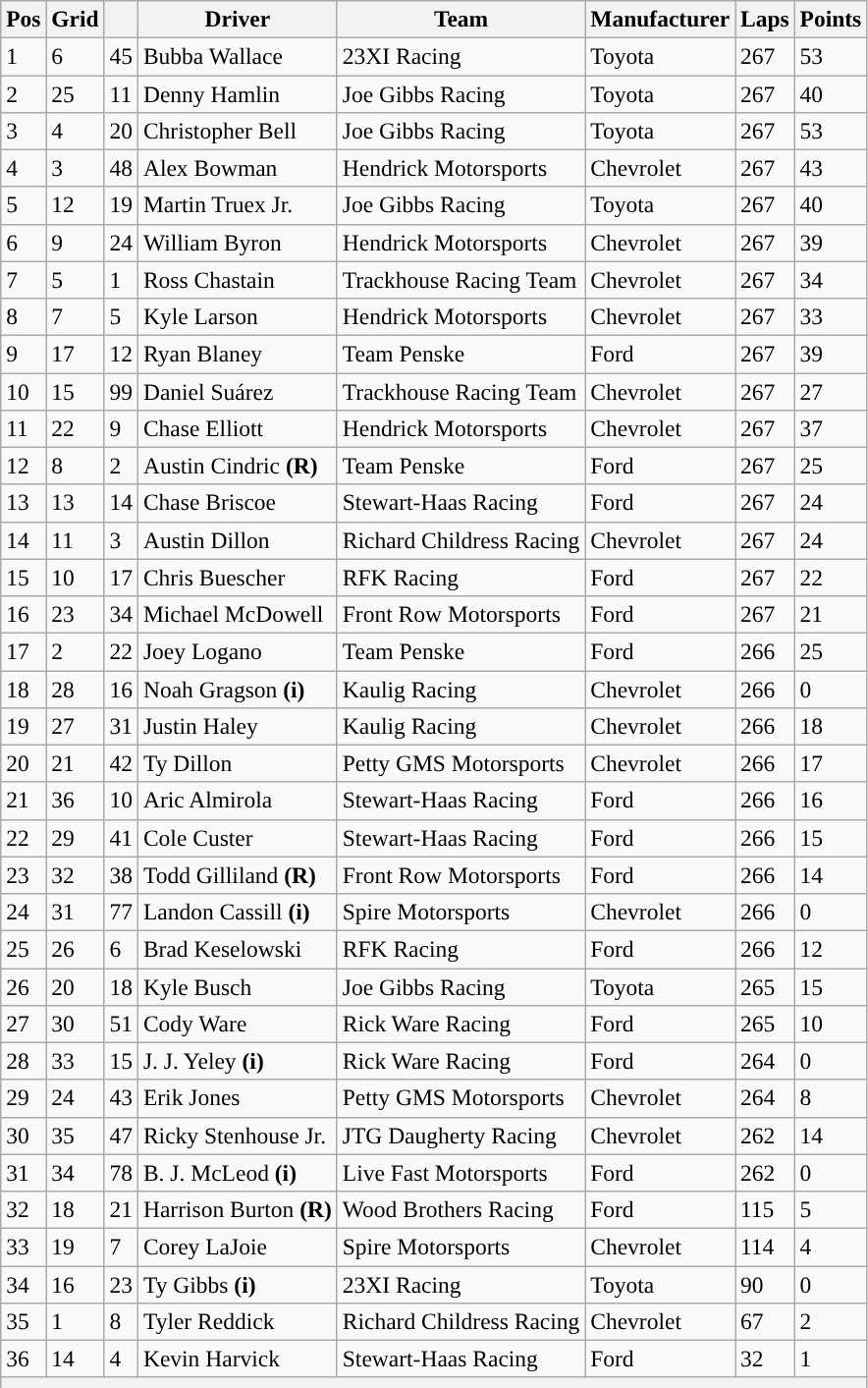<table class="wikitable" style="font-size:98%">
<tr>
<th>Pos</th>
<th>Grid</th>
<th></th>
<th>Driver</th>
<th>Team</th>
<th>Manufacturer</th>
<th>Laps</th>
<th>Points</th>
</tr>
<tr>
<td>1</td>
<td>6</td>
<td>45</td>
<td>Bubba Wallace</td>
<td>23XI Racing</td>
<td>Toyota</td>
<td>267</td>
<td>53</td>
</tr>
<tr>
<td>2</td>
<td>25</td>
<td>11</td>
<td>Denny Hamlin</td>
<td>Joe Gibbs Racing</td>
<td>Toyota</td>
<td>267</td>
<td>40</td>
</tr>
<tr>
<td>3</td>
<td>4</td>
<td>20</td>
<td>Christopher Bell</td>
<td>Joe Gibbs Racing</td>
<td>Toyota</td>
<td>267</td>
<td>53</td>
</tr>
<tr>
<td>4</td>
<td>3</td>
<td>48</td>
<td>Alex Bowman</td>
<td>Hendrick Motorsports</td>
<td>Chevrolet</td>
<td>267</td>
<td>43</td>
</tr>
<tr>
<td>5</td>
<td>12</td>
<td>19</td>
<td>Martin Truex Jr.</td>
<td>Joe Gibbs Racing</td>
<td>Toyota</td>
<td>267</td>
<td>40</td>
</tr>
<tr>
<td>6</td>
<td>9</td>
<td>24</td>
<td>William Byron</td>
<td>Hendrick Motorsports</td>
<td>Chevrolet</td>
<td>267</td>
<td>39</td>
</tr>
<tr>
<td>7</td>
<td>5</td>
<td>1</td>
<td>Ross Chastain</td>
<td>Trackhouse Racing Team</td>
<td>Chevrolet</td>
<td>267</td>
<td>34</td>
</tr>
<tr>
<td>8</td>
<td>7</td>
<td>5</td>
<td>Kyle Larson</td>
<td>Hendrick Motorsports</td>
<td>Chevrolet</td>
<td>267</td>
<td>33</td>
</tr>
<tr>
<td>9</td>
<td>17</td>
<td>12</td>
<td>Ryan Blaney</td>
<td>Team Penske</td>
<td>Ford</td>
<td>267</td>
<td>39</td>
</tr>
<tr>
<td>10</td>
<td>15</td>
<td>99</td>
<td>Daniel Suárez</td>
<td>Trackhouse Racing Team</td>
<td>Chevrolet</td>
<td>267</td>
<td>27</td>
</tr>
<tr>
<td>11</td>
<td>22</td>
<td>9</td>
<td>Chase Elliott</td>
<td>Hendrick Motorsports</td>
<td>Chevrolet</td>
<td>267</td>
<td>37</td>
</tr>
<tr>
<td>12</td>
<td>8</td>
<td>2</td>
<td>Austin Cindric <strong>(R)</strong></td>
<td>Team Penske</td>
<td>Ford</td>
<td>267</td>
<td>25</td>
</tr>
<tr>
<td>13</td>
<td>13</td>
<td>14</td>
<td>Chase Briscoe</td>
<td>Stewart-Haas Racing</td>
<td>Ford</td>
<td>267</td>
<td>24</td>
</tr>
<tr>
<td>14</td>
<td>11</td>
<td>3</td>
<td>Austin Dillon</td>
<td>Richard Childress Racing</td>
<td>Chevrolet</td>
<td>267</td>
<td>24</td>
</tr>
<tr>
<td>15</td>
<td>10</td>
<td>17</td>
<td>Chris Buescher</td>
<td>RFK Racing</td>
<td>Ford</td>
<td>267</td>
<td>22</td>
</tr>
<tr>
<td>16</td>
<td>23</td>
<td>34</td>
<td>Michael McDowell</td>
<td>Front Row Motorsports</td>
<td>Ford</td>
<td>267</td>
<td>21</td>
</tr>
<tr>
<td>17</td>
<td>2</td>
<td>22</td>
<td>Joey Logano</td>
<td>Team Penske</td>
<td>Ford</td>
<td>266</td>
<td>25</td>
</tr>
<tr>
<td>18</td>
<td>28</td>
<td>16</td>
<td>Noah Gragson <strong>(i)</strong></td>
<td>Kaulig Racing</td>
<td>Chevrolet</td>
<td>266</td>
<td>0</td>
</tr>
<tr>
<td>19</td>
<td>27</td>
<td>31</td>
<td>Justin Haley</td>
<td>Kaulig Racing</td>
<td>Chevrolet</td>
<td>266</td>
<td>18</td>
</tr>
<tr>
<td>20</td>
<td>21</td>
<td>42</td>
<td>Ty Dillon</td>
<td>Petty GMS Motorsports</td>
<td>Chevrolet</td>
<td>266</td>
<td>17</td>
</tr>
<tr>
<td>21</td>
<td>36</td>
<td>10</td>
<td>Aric Almirola</td>
<td>Stewart-Haas Racing</td>
<td>Ford</td>
<td>266</td>
<td>16</td>
</tr>
<tr>
<td>22</td>
<td>29</td>
<td>41</td>
<td>Cole Custer</td>
<td>Stewart-Haas Racing</td>
<td>Ford</td>
<td>266</td>
<td>15</td>
</tr>
<tr>
<td>23</td>
<td>32</td>
<td>38</td>
<td>Todd Gilliland <strong>(R)</strong></td>
<td>Front Row Motorsports</td>
<td>Ford</td>
<td>266</td>
<td>14</td>
</tr>
<tr>
<td>24</td>
<td>31</td>
<td>77</td>
<td>Landon Cassill <strong>(i)</strong></td>
<td>Spire Motorsports</td>
<td>Chevrolet</td>
<td>266</td>
<td>0</td>
</tr>
<tr>
<td>25</td>
<td>26</td>
<td>6</td>
<td>Brad Keselowski</td>
<td>RFK Racing</td>
<td>Ford</td>
<td>266</td>
<td>12</td>
</tr>
<tr>
<td>26</td>
<td>20</td>
<td>18</td>
<td>Kyle Busch</td>
<td>Joe Gibbs Racing</td>
<td>Toyota</td>
<td>265</td>
<td>15</td>
</tr>
<tr>
<td>27</td>
<td>30</td>
<td>51</td>
<td>Cody Ware</td>
<td>Rick Ware Racing</td>
<td>Ford</td>
<td>265</td>
<td>10</td>
</tr>
<tr>
<td>28</td>
<td>33</td>
<td>15</td>
<td>J. J. Yeley <strong>(i)</strong></td>
<td>Rick Ware Racing</td>
<td>Ford</td>
<td>264</td>
<td>0</td>
</tr>
<tr>
<td>29</td>
<td>24</td>
<td>43</td>
<td>Erik Jones</td>
<td>Petty GMS Motorsports</td>
<td>Chevrolet</td>
<td>264</td>
<td>8</td>
</tr>
<tr>
<td>30</td>
<td>35</td>
<td>47</td>
<td>Ricky Stenhouse Jr.</td>
<td>JTG Daugherty Racing</td>
<td>Chevrolet</td>
<td>262</td>
<td>14</td>
</tr>
<tr>
<td>31</td>
<td>34</td>
<td>78</td>
<td>B. J. McLeod <strong>(i)</strong></td>
<td>Live Fast Motorsports</td>
<td>Ford</td>
<td>262</td>
<td>0</td>
</tr>
<tr>
<td>32</td>
<td>18</td>
<td>21</td>
<td>Harrison Burton <strong>(R)</strong></td>
<td>Wood Brothers Racing</td>
<td>Ford</td>
<td>115</td>
<td>5</td>
</tr>
<tr>
<td>33</td>
<td>19</td>
<td>7</td>
<td>Corey LaJoie</td>
<td>Spire Motorsports</td>
<td>Chevrolet</td>
<td>114</td>
<td>4</td>
</tr>
<tr>
<td>34</td>
<td>16</td>
<td>23</td>
<td>Ty Gibbs <strong>(i)</strong></td>
<td>23XI Racing</td>
<td>Toyota</td>
<td>90</td>
<td>0</td>
</tr>
<tr>
<td>35</td>
<td>1</td>
<td>8</td>
<td>Tyler Reddick</td>
<td>Richard Childress Racing</td>
<td>Chevrolet</td>
<td>67</td>
<td>2</td>
</tr>
<tr>
<td>36</td>
<td>14</td>
<td>4</td>
<td>Kevin Harvick</td>
<td>Stewart-Haas Racing</td>
<td>Ford</td>
<td>32</td>
<td>1</td>
</tr>
<tr>
<th colspan="8"></th>
</tr>
</table>
